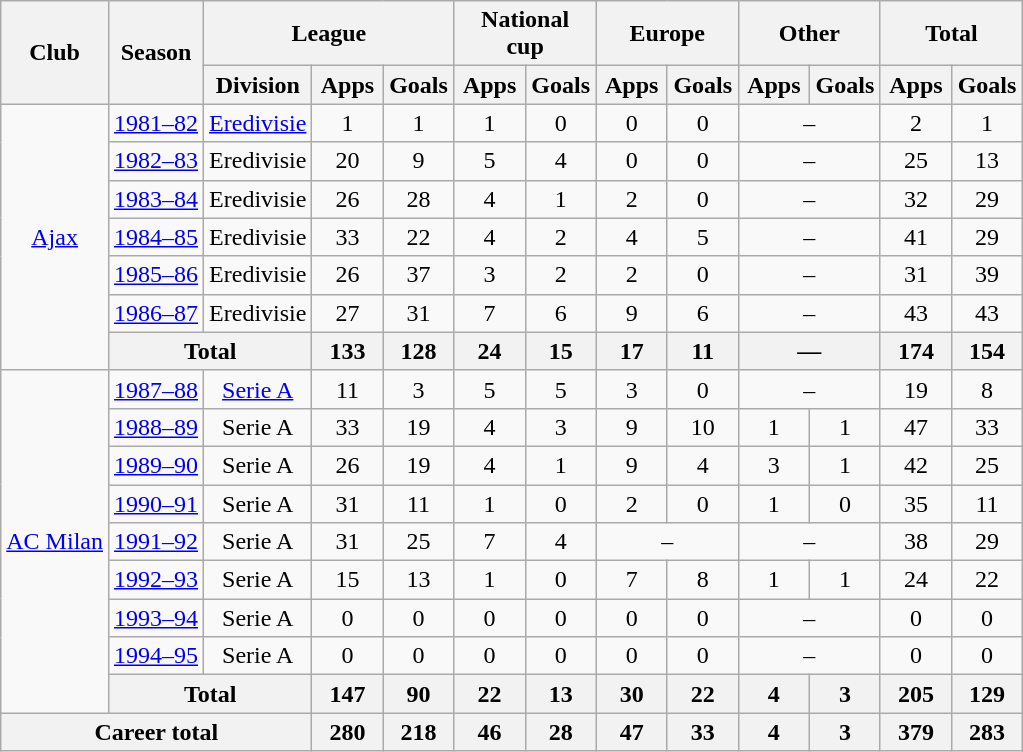<table class="wikitable" style="text-align:center">
<tr>
<th rowspan="2">Club</th>
<th rowspan="2">Season</th>
<th colspan="3">League</th>
<th colspan="2">National cup</th>
<th colspan="2">Europe</th>
<th colspan="2">Other</th>
<th colspan="2">Total</th>
</tr>
<tr>
<th width="40">Division</th>
<th width="40">Apps</th>
<th width="40">Goals</th>
<th width="40">Apps</th>
<th width="40">Goals</th>
<th width="40">Apps</th>
<th width="40">Goals</th>
<th width="40">Apps</th>
<th width="40">Goals</th>
<th width="40">Apps</th>
<th width="40">Goals</th>
</tr>
<tr>
<td rowspan="7"><a href='#'>Ajax</a></td>
<td><a href='#'>1981–82</a></td>
<td><a href='#'>Eredivisie</a></td>
<td>1</td>
<td>1</td>
<td>1</td>
<td>0</td>
<td>0</td>
<td>0</td>
<td colspan="2">–</td>
<td>2</td>
<td>1</td>
</tr>
<tr>
<td><a href='#'>1982–83</a></td>
<td>Eredivisie</td>
<td>20</td>
<td>9</td>
<td>5</td>
<td>4</td>
<td>0</td>
<td>0</td>
<td colspan="2">–</td>
<td>25</td>
<td>13</td>
</tr>
<tr>
<td><a href='#'>1983–84</a></td>
<td>Eredivisie</td>
<td>26</td>
<td>28</td>
<td>4</td>
<td>1</td>
<td>2</td>
<td>0</td>
<td colspan="2">–</td>
<td>32</td>
<td>29</td>
</tr>
<tr>
<td><a href='#'>1984–85</a></td>
<td>Eredivisie</td>
<td>33</td>
<td>22</td>
<td>4</td>
<td>2</td>
<td>4</td>
<td>5</td>
<td colspan="2">–</td>
<td>41</td>
<td>29</td>
</tr>
<tr>
<td><a href='#'>1985–86</a></td>
<td>Eredivisie</td>
<td>26</td>
<td>37</td>
<td>3</td>
<td>2</td>
<td>2</td>
<td>0</td>
<td colspan="2">–</td>
<td>31</td>
<td>39</td>
</tr>
<tr>
<td><a href='#'>1986–87</a></td>
<td>Eredivisie</td>
<td>27</td>
<td>31</td>
<td>7</td>
<td>6</td>
<td>9</td>
<td>6</td>
<td colspan="2">–</td>
<td>43</td>
<td>43</td>
</tr>
<tr>
<th colspan="2">Total</th>
<th>133</th>
<th>128</th>
<th>24</th>
<th>15</th>
<th>17</th>
<th>11</th>
<th colspan="2">—</th>
<th>174</th>
<th>154</th>
</tr>
<tr>
<td rowspan="9"><a href='#'>AC Milan</a></td>
<td><a href='#'>1987–88</a></td>
<td><a href='#'>Serie A</a></td>
<td>11</td>
<td>3</td>
<td>5</td>
<td>5</td>
<td>3</td>
<td>0</td>
<td colspan="2">–</td>
<td>19</td>
<td>8</td>
</tr>
<tr>
<td><a href='#'>1988–89</a></td>
<td>Serie A</td>
<td>33</td>
<td>19</td>
<td>4</td>
<td>3</td>
<td>9</td>
<td>10</td>
<td>1</td>
<td>1</td>
<td>47</td>
<td>33</td>
</tr>
<tr>
<td><a href='#'>1989–90</a></td>
<td>Serie A</td>
<td>26</td>
<td>19</td>
<td>4</td>
<td>1</td>
<td>9</td>
<td>4</td>
<td>3</td>
<td>1</td>
<td>42</td>
<td>25</td>
</tr>
<tr>
<td><a href='#'>1990–91</a></td>
<td>Serie A</td>
<td>31</td>
<td>11</td>
<td>1</td>
<td>0</td>
<td>2</td>
<td>0</td>
<td>1</td>
<td>0</td>
<td>35</td>
<td>11</td>
</tr>
<tr>
<td><a href='#'>1991–92</a></td>
<td>Serie A</td>
<td>31</td>
<td>25</td>
<td>7</td>
<td>4</td>
<td colspan="2">–</td>
<td colspan="2">–</td>
<td>38</td>
<td>29</td>
</tr>
<tr>
<td><a href='#'>1992–93</a></td>
<td>Serie A</td>
<td>15</td>
<td>13</td>
<td>1</td>
<td>0</td>
<td>7</td>
<td>8</td>
<td>1</td>
<td>1</td>
<td>24</td>
<td>22</td>
</tr>
<tr>
<td><a href='#'>1993–94</a></td>
<td>Serie A</td>
<td>0</td>
<td>0</td>
<td>0</td>
<td>0</td>
<td>0</td>
<td>0</td>
<td colspan="2">–</td>
<td>0</td>
<td>0</td>
</tr>
<tr>
<td><a href='#'>1994–95</a></td>
<td>Serie A</td>
<td>0</td>
<td>0</td>
<td>0</td>
<td>0</td>
<td>0</td>
<td>0</td>
<td colspan="2">–</td>
<td>0</td>
<td>0</td>
</tr>
<tr>
<th colspan="2">Total</th>
<th>147</th>
<th>90</th>
<th>22</th>
<th>13</th>
<th>30</th>
<th>22</th>
<th>4</th>
<th>3</th>
<th>205</th>
<th>129</th>
</tr>
<tr>
<th colspan="3">Career total</th>
<th>280</th>
<th>218</th>
<th>46</th>
<th>28</th>
<th>47</th>
<th>33</th>
<th>4</th>
<th>3</th>
<th>379</th>
<th>283</th>
</tr>
</table>
